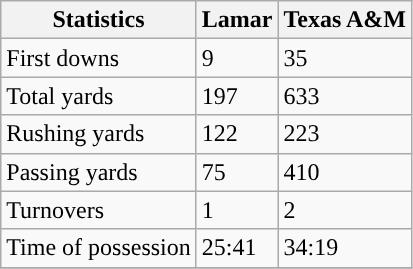<table class="wikitable" style="float: left;">
<tr>
<th>Statistics</th>
<th>Lamar</th>
<th>Texas A&M</th>
</tr>
<tr>
<td>First downs</td>
<td>9</td>
<td>35</td>
</tr>
<tr>
<td>Total yards</td>
<td>197</td>
<td>633</td>
</tr>
<tr>
<td>Rushing yards</td>
<td>122</td>
<td>223</td>
</tr>
<tr>
<td>Passing yards</td>
<td>75</td>
<td>410</td>
</tr>
<tr>
<td>Turnovers</td>
<td>1</td>
<td>2</td>
</tr>
<tr>
<td>Time of possession</td>
<td>25:41</td>
<td>34:19</td>
</tr>
<tr>
</tr>
</table>
